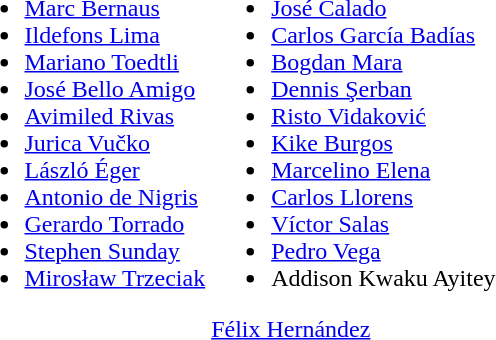<table>
<tr style="vertical-align: top;">
<td><br><ul><li> <a href='#'>Marc Bernaus</a></li><li> <a href='#'>Ildefons Lima</a></li><li> <a href='#'>Mariano Toedtli</a></li><li> <a href='#'>José Bello Amigo</a></li><li> <a href='#'>Avimiled Rivas</a></li><li> <a href='#'>Jurica Vučko</a></li><li> <a href='#'>László Éger</a></li><li> <a href='#'>Antonio de Nigris</a></li><li> <a href='#'>Gerardo Torrado</a></li><li> <a href='#'>Stephen Sunday</a></li><li> <a href='#'>Mirosław Trzeciak</a></li></ul></td>
<td><br><ul><li> <a href='#'>José Calado</a></li><li>  <a href='#'>Carlos García Badías</a></li><li> <a href='#'>Bogdan Mara</a></li><li> <a href='#'>Dennis Şerban</a></li><li> <a href='#'>Risto Vidaković</a></li><li> <a href='#'>Kike Burgos</a></li><li> <a href='#'>Marcelino Elena</a></li><li> <a href='#'>Carlos Llorens</a></li><li> <a href='#'>Víctor Salas</a></li><li> <a href='#'>Pedro Vega</a></li><li> Addison Kwaku Ayitey</li></ul> <a href='#'>Félix Hernández</a></td>
</tr>
</table>
